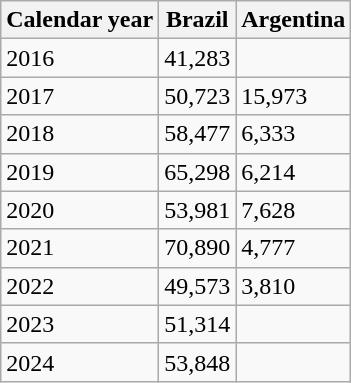<table class="wikitable">
<tr>
<th>Calendar year</th>
<th>Brazil</th>
<th>Argentina</th>
</tr>
<tr>
<td>2016</td>
<td>41,283</td>
<td></td>
</tr>
<tr>
<td>2017</td>
<td>50,723</td>
<td>15,973</td>
</tr>
<tr>
<td>2018</td>
<td>58,477</td>
<td>6,333</td>
</tr>
<tr>
<td>2019</td>
<td>65,298</td>
<td>6,214</td>
</tr>
<tr>
<td>2020</td>
<td>53,981</td>
<td>7,628</td>
</tr>
<tr>
<td>2021</td>
<td>70,890</td>
<td>4,777</td>
</tr>
<tr>
<td>2022</td>
<td>49,573</td>
<td>3,810</td>
</tr>
<tr>
<td>2023</td>
<td>51,314</td>
<td></td>
</tr>
<tr>
<td>2024</td>
<td>53,848</td>
<td></td>
</tr>
</table>
